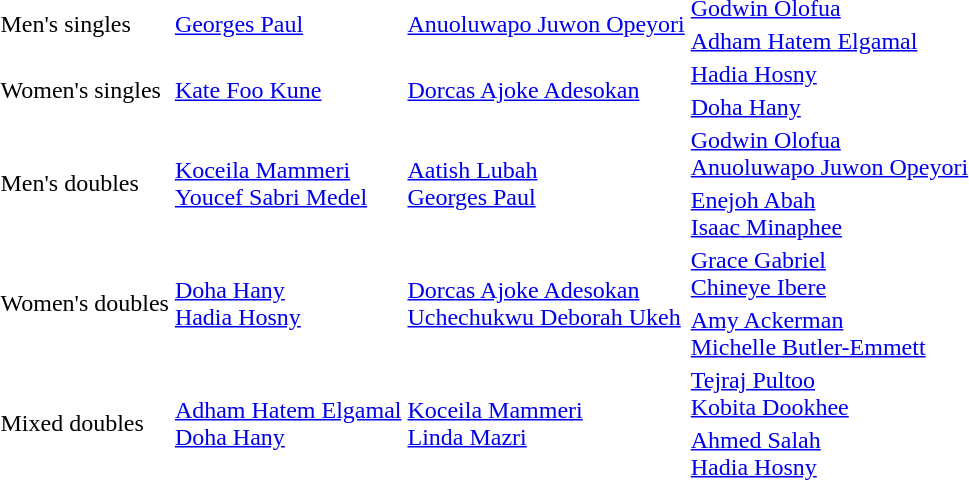<table>
<tr>
<td rowspan=2>Men's singles</td>
<td rowspan=2> <a href='#'>Georges Paul</a></td>
<td rowspan=2> <a href='#'>Anuoluwapo Juwon Opeyori</a></td>
<td> <a href='#'>Godwin Olofua</a></td>
</tr>
<tr>
<td> <a href='#'>Adham Hatem Elgamal</a></td>
</tr>
<tr>
<td rowspan=2>Women's singles</td>
<td rowspan=2> <a href='#'>Kate Foo Kune</a></td>
<td rowspan=2> <a href='#'>Dorcas Ajoke Adesokan</a></td>
<td> <a href='#'>Hadia Hosny</a></td>
</tr>
<tr>
<td> <a href='#'>Doha Hany</a></td>
</tr>
<tr>
<td rowspan=2>Men's doubles</td>
<td rowspan=2> <a href='#'>Koceila Mammeri</a><br> <a href='#'>Youcef Sabri Medel</a></td>
<td rowspan=2> <a href='#'>Aatish Lubah</a><br> <a href='#'>Georges Paul</a></td>
<td> <a href='#'>Godwin Olofua</a><br> <a href='#'>Anuoluwapo Juwon Opeyori</a></td>
</tr>
<tr>
<td> <a href='#'>Enejoh Abah</a><br> <a href='#'>Isaac Minaphee</a></td>
</tr>
<tr>
<td rowspan=2>Women's doubles</td>
<td rowspan=2> <a href='#'>Doha Hany</a><br> <a href='#'>Hadia Hosny</a></td>
<td rowspan=2> <a href='#'>Dorcas Ajoke Adesokan</a><br> <a href='#'>Uchechukwu Deborah Ukeh</a></td>
<td> <a href='#'>Grace Gabriel</a><br> <a href='#'>Chineye Ibere</a></td>
</tr>
<tr>
<td> <a href='#'>Amy Ackerman</a><br> <a href='#'>Michelle Butler-Emmett</a></td>
</tr>
<tr>
<td rowspan=2>Mixed doubles</td>
<td rowspan=2> <a href='#'>Adham Hatem Elgamal</a><br> <a href='#'>Doha Hany</a></td>
<td rowspan=2> <a href='#'>Koceila Mammeri</a><br> <a href='#'>Linda Mazri</a></td>
<td> <a href='#'>Tejraj Pultoo</a><br> <a href='#'>Kobita Dookhee</a></td>
</tr>
<tr>
<td> <a href='#'>Ahmed Salah</a><br> <a href='#'>Hadia Hosny</a></td>
</tr>
</table>
